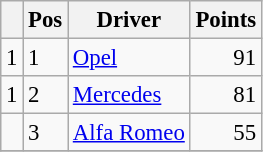<table class="wikitable" style="font-size: 95%;">
<tr>
<th></th>
<th>Pos</th>
<th>Driver</th>
<th>Points</th>
</tr>
<tr>
<td align="left"> 1</td>
<td>1</td>
<td> <a href='#'>Opel</a></td>
<td align="right">91</td>
</tr>
<tr>
<td align="left"> 1</td>
<td>2</td>
<td> <a href='#'>Mercedes</a></td>
<td align="right">81</td>
</tr>
<tr>
<td align="left"></td>
<td>3</td>
<td> <a href='#'>Alfa Romeo</a></td>
<td align="right">55</td>
</tr>
<tr>
</tr>
</table>
